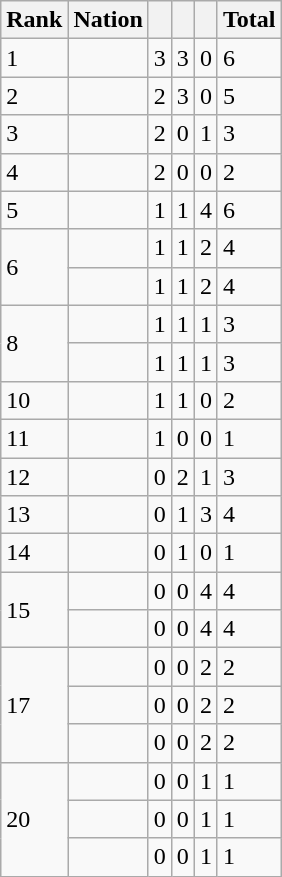<table class=wikitable>
<tr>
<th>Rank</th>
<th>Nation</th>
<th></th>
<th></th>
<th></th>
<th>Total</th>
</tr>
<tr>
<td>1</td>
<td></td>
<td>3</td>
<td>3</td>
<td>0</td>
<td>6</td>
</tr>
<tr>
<td>2</td>
<td></td>
<td>2</td>
<td>3</td>
<td>0</td>
<td>5</td>
</tr>
<tr>
<td>3</td>
<td></td>
<td>2</td>
<td>0</td>
<td>1</td>
<td>3</td>
</tr>
<tr>
<td>4</td>
<td></td>
<td>2</td>
<td>0</td>
<td>0</td>
<td>2</td>
</tr>
<tr>
<td>5</td>
<td></td>
<td>1</td>
<td>1</td>
<td>4</td>
<td>6</td>
</tr>
<tr>
<td rowspan=2>6</td>
<td></td>
<td>1</td>
<td>1</td>
<td>2</td>
<td>4</td>
</tr>
<tr>
<td></td>
<td>1</td>
<td>1</td>
<td>2</td>
<td>4</td>
</tr>
<tr>
<td rowspan=2>8</td>
<td></td>
<td>1</td>
<td>1</td>
<td>1</td>
<td>3</td>
</tr>
<tr>
<td></td>
<td>1</td>
<td>1</td>
<td>1</td>
<td>3</td>
</tr>
<tr>
<td>10</td>
<td></td>
<td>1</td>
<td>1</td>
<td>0</td>
<td>2</td>
</tr>
<tr>
<td>11</td>
<td></td>
<td>1</td>
<td>0</td>
<td>0</td>
<td>1</td>
</tr>
<tr>
<td>12</td>
<td></td>
<td>0</td>
<td>2</td>
<td>1</td>
<td>3</td>
</tr>
<tr>
<td>13</td>
<td></td>
<td>0</td>
<td>1</td>
<td>3</td>
<td>4</td>
</tr>
<tr>
<td>14</td>
<td></td>
<td>0</td>
<td>1</td>
<td>0</td>
<td>1</td>
</tr>
<tr>
<td rowspan=2>15</td>
<td></td>
<td>0</td>
<td>0</td>
<td>4</td>
<td>4</td>
</tr>
<tr>
<td></td>
<td>0</td>
<td>0</td>
<td>4</td>
<td>4</td>
</tr>
<tr>
<td rowspan=3>17</td>
<td></td>
<td>0</td>
<td>0</td>
<td>2</td>
<td>2</td>
</tr>
<tr>
<td></td>
<td>0</td>
<td>0</td>
<td>2</td>
<td>2</td>
</tr>
<tr>
<td></td>
<td>0</td>
<td>0</td>
<td>2</td>
<td>2</td>
</tr>
<tr>
<td rowspan=3>20</td>
<td></td>
<td>0</td>
<td>0</td>
<td>1</td>
<td>1</td>
</tr>
<tr>
<td></td>
<td>0</td>
<td>0</td>
<td>1</td>
<td>1</td>
</tr>
<tr>
<td></td>
<td>0</td>
<td>0</td>
<td>1</td>
<td>1</td>
</tr>
</table>
